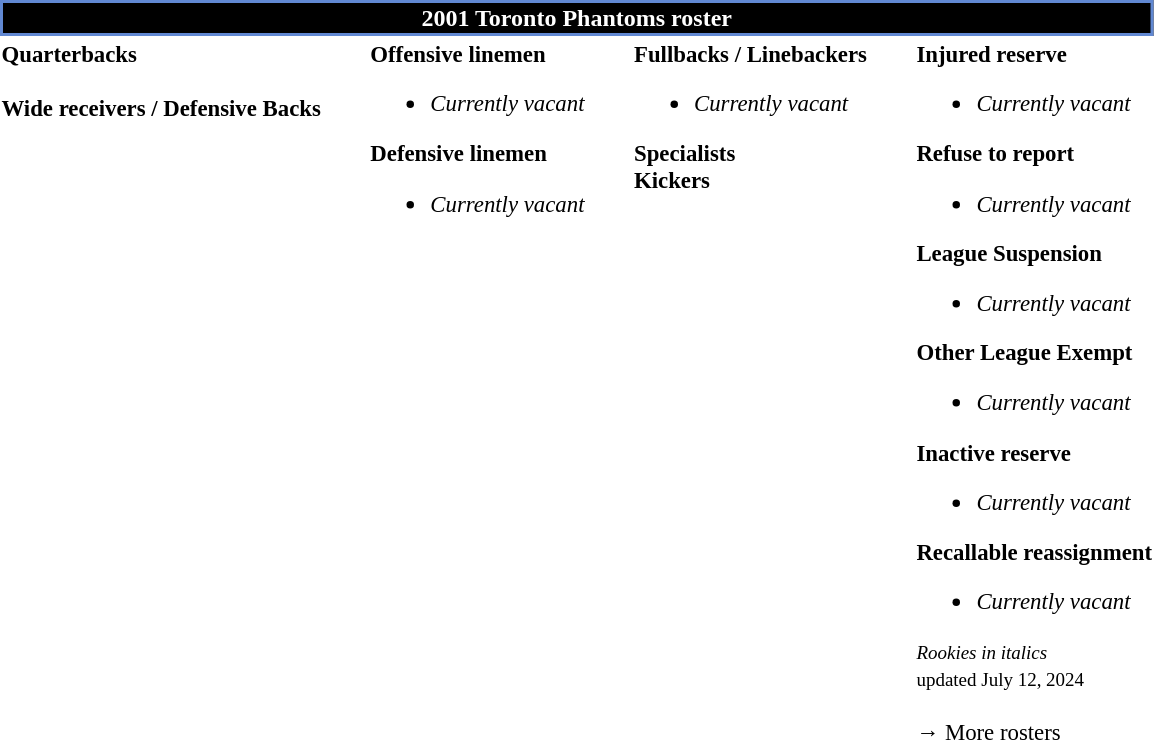<table class="toccolours" style="text-align: left;">
<tr>
<th colspan=7 style="background:black; border: 2px solid #6188D2; color:white; text-align:center;"><strong>2001 Toronto Phantoms roster</strong></th>
</tr>
<tr>
<td style="font-size: 95%;" valign="top"><strong>Quarterbacks</strong><br>
<br><strong>Wide receivers / Defensive Backs</strong>
</td>
<td style="width: 25px;"></td>
<td style="font-size: 95%;" valign="top"><strong>Offensive linemen</strong><br><ul><li><em>Currently vacant</em></li></ul><strong>Defensive linemen</strong><ul><li><em>Currently vacant</em></li></ul></td>
<td style="width: 25px;"></td>
<td style="font-size: 95%;" valign="top"><strong>Fullbacks / Linebackers</strong><br><ul><li><em>Currently vacant</em></li></ul><strong>Specialists</strong>

<br><strong>Kickers</strong>
</td>
<td style="width: 25px;"></td>
<td style="font-size: 95%;" valign="top"><strong>Injured reserve</strong><br><ul><li><em>Currently vacant</em></li></ul><strong>Refuse to report</strong><ul><li><em>Currently vacant</em></li></ul><strong>League Suspension</strong><ul><li><em>Currently vacant</em></li></ul><strong>Other League Exempt</strong><ul><li><em>Currently vacant</em></li></ul><strong>Inactive reserve</strong><ul><li><em>Currently vacant</em></li></ul><strong>Recallable reassignment</strong><ul><li><em>Currently vacant</em></li></ul><small><em>Rookies in italics</em><br><span></span> updated July 12, 2024</small><br>
<br>→ More rosters</td>
</tr>
<tr>
</tr>
</table>
